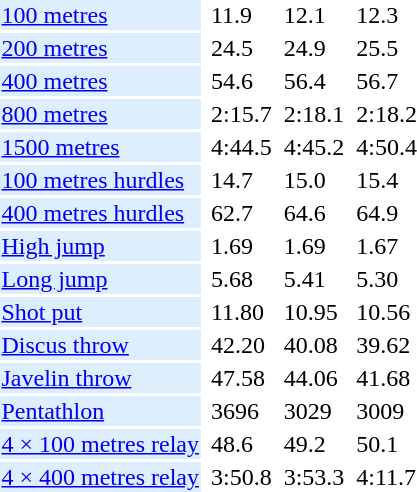<table>
<tr>
<td bgcolor = DDEEFF><a href='#'>100 metres</a></td>
<td></td>
<td>11.9</td>
<td></td>
<td>12.1</td>
<td></td>
<td>12.3</td>
</tr>
<tr>
<td bgcolor = DDEEFF><a href='#'>200 metres</a></td>
<td></td>
<td>24.5</td>
<td></td>
<td>24.9</td>
<td></td>
<td>25.5</td>
</tr>
<tr>
<td bgcolor = DDEEFF><a href='#'>400 metres</a></td>
<td></td>
<td>54.6</td>
<td></td>
<td>56.4</td>
<td></td>
<td>56.7</td>
</tr>
<tr>
<td bgcolor = DDEEFF><a href='#'>800 metres</a></td>
<td></td>
<td>2:15.7</td>
<td></td>
<td>2:18.1</td>
<td></td>
<td>2:18.2</td>
</tr>
<tr>
<td bgcolor = DDEEFF><a href='#'>1500 metres</a></td>
<td></td>
<td>4:44.5</td>
<td></td>
<td>4:45.2</td>
<td></td>
<td>4:50.4</td>
</tr>
<tr>
<td bgcolor = DDEEFF><a href='#'>100 metres hurdles</a></td>
<td></td>
<td>14.7</td>
<td></td>
<td>15.0</td>
<td></td>
<td>15.4</td>
</tr>
<tr>
<td bgcolor = DDEEFF><a href='#'>400 metres hurdles</a></td>
<td></td>
<td>62.7</td>
<td></td>
<td>64.6</td>
<td></td>
<td>64.9</td>
</tr>
<tr>
<td bgcolor = DDEEFF><a href='#'>High jump</a></td>
<td></td>
<td>1.69</td>
<td></td>
<td>1.69</td>
<td></td>
<td>1.67</td>
</tr>
<tr>
<td bgcolor = DDEEFF><a href='#'>Long jump</a></td>
<td></td>
<td>5.68</td>
<td></td>
<td>5.41</td>
<td></td>
<td>5.30</td>
</tr>
<tr>
<td bgcolor = DDEEFF><a href='#'>Shot put</a></td>
<td></td>
<td>11.80</td>
<td></td>
<td>10.95</td>
<td></td>
<td>10.56</td>
</tr>
<tr>
<td bgcolor = DDEEFF><a href='#'>Discus throw</a></td>
<td></td>
<td>42.20</td>
<td></td>
<td>40.08</td>
<td></td>
<td>39.62</td>
</tr>
<tr>
<td bgcolor = DDEEFF><a href='#'>Javelin throw</a></td>
<td></td>
<td>47.58</td>
<td></td>
<td>44.06</td>
<td></td>
<td>41.68</td>
</tr>
<tr>
<td bgcolor = DDEEFF><a href='#'>Pentathlon</a></td>
<td></td>
<td>3696</td>
<td></td>
<td>3029</td>
<td></td>
<td>3009</td>
</tr>
<tr>
<td bgcolor = DDEEFF><a href='#'>4 × 100 metres relay</a></td>
<td></td>
<td>48.6</td>
<td></td>
<td>49.2</td>
<td></td>
<td>50.1</td>
</tr>
<tr>
<td bgcolor = DDEEFF><a href='#'>4 × 400 metres relay</a></td>
<td></td>
<td>3:50.8</td>
<td></td>
<td>3:53.3</td>
<td></td>
<td>4:11.7</td>
</tr>
</table>
